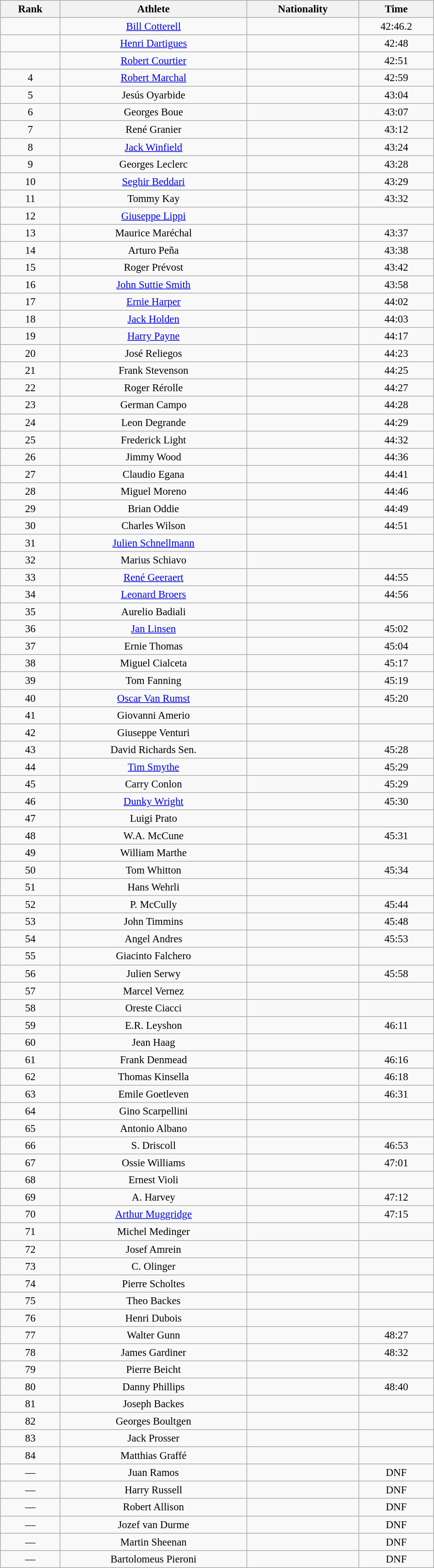<table class="wikitable sortable" style=" text-align:center; font-size:95%;" width="50%">
<tr>
<th>Rank</th>
<th>Athlete</th>
<th>Nationality</th>
<th>Time</th>
</tr>
<tr>
<td align=center></td>
<td><a href='#'>Bill Cotterell</a></td>
<td></td>
<td>42:46.2</td>
</tr>
<tr>
<td align=center></td>
<td><a href='#'>Henri Dartigues</a></td>
<td></td>
<td>42:48</td>
</tr>
<tr>
<td align=center></td>
<td><a href='#'>Robert Courtier</a></td>
<td></td>
<td>42:51</td>
</tr>
<tr>
<td align=center>4</td>
<td><a href='#'>Robert Marchal</a></td>
<td></td>
<td>42:59</td>
</tr>
<tr>
<td align=center>5</td>
<td>Jesús Oyarbide</td>
<td></td>
<td>43:04</td>
</tr>
<tr>
<td align=center>6</td>
<td>Georges Boue</td>
<td></td>
<td>43:07</td>
</tr>
<tr>
<td align=center>7</td>
<td>René Granier</td>
<td></td>
<td>43:12</td>
</tr>
<tr>
<td align=center>8</td>
<td><a href='#'>Jack Winfield</a></td>
<td></td>
<td>43:24</td>
</tr>
<tr>
<td align=center>9</td>
<td>Georges Leclerc</td>
<td></td>
<td>43:28</td>
</tr>
<tr>
<td align=center>10</td>
<td><a href='#'>Seghir Beddari</a></td>
<td></td>
<td>43:29</td>
</tr>
<tr>
<td align=center>11</td>
<td>Tommy Kay</td>
<td></td>
<td>43:32</td>
</tr>
<tr>
<td align=center>12</td>
<td><a href='#'>Giuseppe Lippi</a></td>
<td></td>
<td></td>
</tr>
<tr>
<td align=center>13</td>
<td>Maurice Maréchal</td>
<td></td>
<td>43:37</td>
</tr>
<tr>
<td align=center>14</td>
<td>Arturo Peña</td>
<td></td>
<td>43:38</td>
</tr>
<tr>
<td align=center>15</td>
<td>Roger Prévost</td>
<td></td>
<td>43:42</td>
</tr>
<tr>
<td align=center>16</td>
<td><a href='#'>John Suttie Smith</a></td>
<td></td>
<td>43:58</td>
</tr>
<tr>
<td align=center>17</td>
<td><a href='#'>Ernie Harper</a></td>
<td></td>
<td>44:02</td>
</tr>
<tr>
<td align=center>18</td>
<td><a href='#'>Jack Holden</a></td>
<td></td>
<td>44:03</td>
</tr>
<tr>
<td align=center>19</td>
<td><a href='#'>Harry Payne</a></td>
<td></td>
<td>44:17</td>
</tr>
<tr>
<td align=center>20</td>
<td>José Reliegos</td>
<td></td>
<td>44:23</td>
</tr>
<tr>
<td align=center>21</td>
<td>Frank Stevenson</td>
<td></td>
<td>44:25</td>
</tr>
<tr>
<td align=center>22</td>
<td>Roger Rérolle</td>
<td></td>
<td>44:27</td>
</tr>
<tr>
<td align=center>23</td>
<td>German Campo</td>
<td></td>
<td>44:28</td>
</tr>
<tr>
<td align=center>24</td>
<td>Leon Degrande</td>
<td></td>
<td>44:29</td>
</tr>
<tr>
<td align=center>25</td>
<td>Frederick Light</td>
<td></td>
<td>44:32</td>
</tr>
<tr>
<td align=center>26</td>
<td>Jimmy Wood</td>
<td></td>
<td>44:36</td>
</tr>
<tr>
<td align=center>27</td>
<td>Claudio Egana</td>
<td></td>
<td>44:41</td>
</tr>
<tr>
<td align=center>28</td>
<td>Miguel Moreno</td>
<td></td>
<td>44:46</td>
</tr>
<tr>
<td align=center>29</td>
<td>Brian Oddie</td>
<td></td>
<td>44:49</td>
</tr>
<tr>
<td align=center>30</td>
<td>Charles Wilson</td>
<td></td>
<td>44:51</td>
</tr>
<tr>
<td align=center>31</td>
<td><a href='#'>Julien Schnellmann</a></td>
<td></td>
<td></td>
</tr>
<tr>
<td align=center>32</td>
<td>Marius Schiavo</td>
<td></td>
<td></td>
</tr>
<tr>
<td align=center>33</td>
<td><a href='#'>René Geeraert</a></td>
<td></td>
<td>44:55</td>
</tr>
<tr>
<td align=center>34</td>
<td><a href='#'>Leonard Broers</a></td>
<td></td>
<td>44:56</td>
</tr>
<tr>
<td align=center>35</td>
<td>Aurelio Badiali</td>
<td></td>
<td></td>
</tr>
<tr>
<td align=center>36</td>
<td><a href='#'>Jan Linsen</a></td>
<td></td>
<td>45:02</td>
</tr>
<tr>
<td align=center>37</td>
<td>Ernie Thomas</td>
<td></td>
<td>45:04</td>
</tr>
<tr>
<td align=center>38</td>
<td>Miguel Cialceta</td>
<td></td>
<td>45:17</td>
</tr>
<tr>
<td align=center>39</td>
<td>Tom Fanning</td>
<td></td>
<td>45:19</td>
</tr>
<tr>
<td align=center>40</td>
<td><a href='#'>Oscar Van Rumst</a></td>
<td></td>
<td>45:20</td>
</tr>
<tr>
<td align=center>41</td>
<td>Giovanni Amerio</td>
<td></td>
<td></td>
</tr>
<tr>
<td align=center>42</td>
<td>Giuseppe Venturi</td>
<td></td>
<td></td>
</tr>
<tr>
<td align=center>43</td>
<td>David Richards Sen.</td>
<td></td>
<td>45:28</td>
</tr>
<tr>
<td align=center>44</td>
<td><a href='#'>Tim Smythe</a></td>
<td></td>
<td>45:29</td>
</tr>
<tr>
<td align=center>45</td>
<td>Carry Conlon</td>
<td></td>
<td>45:29</td>
</tr>
<tr>
<td align=center>46</td>
<td><a href='#'>Dunky Wright</a></td>
<td></td>
<td>45:30</td>
</tr>
<tr>
<td align=center>47</td>
<td>Luigi Prato</td>
<td></td>
<td></td>
</tr>
<tr>
<td align=center>48</td>
<td>W.A. McCune</td>
<td></td>
<td>45:31</td>
</tr>
<tr>
<td align=center>49</td>
<td>William Marthe</td>
<td></td>
<td></td>
</tr>
<tr>
<td align=center>50</td>
<td>Tom Whitton</td>
<td></td>
<td>45:34</td>
</tr>
<tr>
<td align=center>51</td>
<td>Hans Wehrli</td>
<td></td>
<td></td>
</tr>
<tr>
<td align=center>52</td>
<td>P. McCully</td>
<td></td>
<td>45:44</td>
</tr>
<tr>
<td align=center>53</td>
<td>John Timmins</td>
<td></td>
<td>45:48</td>
</tr>
<tr>
<td align=center>54</td>
<td>Angel Andres</td>
<td></td>
<td>45:53</td>
</tr>
<tr>
<td align=center>55</td>
<td>Giacinto Falchero</td>
<td></td>
<td></td>
</tr>
<tr>
<td align=center>56</td>
<td>Julien Serwy</td>
<td></td>
<td>45:58</td>
</tr>
<tr>
<td align=center>57</td>
<td>Marcel Vernez</td>
<td></td>
<td></td>
</tr>
<tr>
<td align=center>58</td>
<td>Oreste Ciacci</td>
<td></td>
<td></td>
</tr>
<tr>
<td align=center>59</td>
<td>E.R. Leyshon</td>
<td></td>
<td>46:11</td>
</tr>
<tr>
<td align=center>60</td>
<td>Jean Haag</td>
<td></td>
<td></td>
</tr>
<tr>
<td align=center>61</td>
<td>Frank Denmead</td>
<td></td>
<td>46:16</td>
</tr>
<tr>
<td align=center>62</td>
<td>Thomas Kinsella</td>
<td></td>
<td>46:18</td>
</tr>
<tr>
<td align=center>63</td>
<td>Emile Goetleven</td>
<td></td>
<td>46:31</td>
</tr>
<tr>
<td align=center>64</td>
<td>Gino Scarpellini</td>
<td></td>
<td></td>
</tr>
<tr>
<td align=center>65</td>
<td>Antonio Albano</td>
<td></td>
<td></td>
</tr>
<tr>
<td align=center>66</td>
<td>S. Driscoll</td>
<td></td>
<td>46:53</td>
</tr>
<tr>
<td align=center>67</td>
<td>Ossie Williams</td>
<td></td>
<td>47:01</td>
</tr>
<tr>
<td align=center>68</td>
<td>Ernest Violi</td>
<td></td>
<td></td>
</tr>
<tr>
<td align=center>69</td>
<td>A. Harvey</td>
<td></td>
<td>47:12</td>
</tr>
<tr>
<td align=center>70</td>
<td><a href='#'>Arthur Muggridge</a></td>
<td></td>
<td>47:15</td>
</tr>
<tr>
<td align=center>71</td>
<td>Michel Medinger</td>
<td></td>
<td></td>
</tr>
<tr>
<td align=center>72</td>
<td>Josef Amrein</td>
<td></td>
<td></td>
</tr>
<tr>
<td align=center>73</td>
<td>C. Olinger</td>
<td></td>
<td></td>
</tr>
<tr>
<td align=center>74</td>
<td>Pierre Scholtes</td>
<td></td>
<td></td>
</tr>
<tr>
<td align=center>75</td>
<td>Theo Backes</td>
<td></td>
<td></td>
</tr>
<tr>
<td align=center>76</td>
<td>Henri Dubois</td>
<td></td>
<td></td>
</tr>
<tr>
<td align=center>77</td>
<td>Walter Gunn</td>
<td></td>
<td>48:27</td>
</tr>
<tr>
<td align=center>78</td>
<td>James Gardiner</td>
<td></td>
<td>48:32</td>
</tr>
<tr>
<td align=center>79</td>
<td>Pierre Beicht</td>
<td></td>
<td></td>
</tr>
<tr>
<td align=center>80</td>
<td>Danny Phillips</td>
<td></td>
<td>48:40</td>
</tr>
<tr>
<td align=center>81</td>
<td>Joseph Backes</td>
<td></td>
<td></td>
</tr>
<tr>
<td align=center>82</td>
<td>Georges Boultgen</td>
<td></td>
<td></td>
</tr>
<tr>
<td align=center>83</td>
<td>Jack Prosser</td>
<td></td>
<td></td>
</tr>
<tr>
<td align=center>84</td>
<td>Matthias Graffé</td>
<td></td>
<td></td>
</tr>
<tr>
<td align=center>—</td>
<td Juan Ramos (athlete)>Juan Ramos</td>
<td></td>
<td>DNF</td>
</tr>
<tr>
<td align=center>—</td>
<td>Harry Russell</td>
<td></td>
<td>DNF</td>
</tr>
<tr>
<td align=center>—</td>
<td>Robert Allison</td>
<td></td>
<td>DNF</td>
</tr>
<tr>
<td align=center>—</td>
<td>Jozef van Durme</td>
<td></td>
<td>DNF</td>
</tr>
<tr>
<td align=center>—</td>
<td>Martin Sheenan</td>
<td></td>
<td>DNF</td>
</tr>
<tr>
<td align=center>—</td>
<td>Bartolomeus Pieroni</td>
<td></td>
<td>DNF</td>
</tr>
</table>
